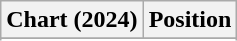<table class="wikitable sortable plainrowheaders" style="text-align:center">
<tr>
<th scope="col">Chart (2024)</th>
<th scope="col">Position</th>
</tr>
<tr>
</tr>
<tr>
</tr>
<tr>
</tr>
</table>
